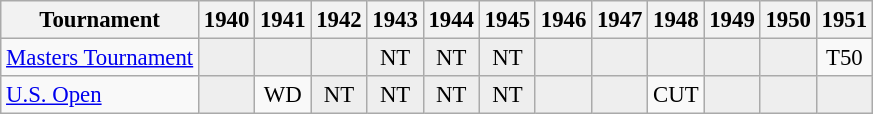<table class="wikitable" style="font-size:95%;text-align:center;">
<tr>
<th>Tournament</th>
<th>1940</th>
<th>1941</th>
<th>1942</th>
<th>1943</th>
<th>1944</th>
<th>1945</th>
<th>1946</th>
<th>1947</th>
<th>1948</th>
<th>1949</th>
<th>1950</th>
<th>1951</th>
</tr>
<tr>
<td align=left><a href='#'>Masters Tournament</a></td>
<td style="background:#eeeeee;"></td>
<td style="background:#eeeeee;"></td>
<td style="background:#eeeeee;"></td>
<td style="background:#eeeeee;">NT</td>
<td style="background:#eeeeee;">NT</td>
<td style="background:#eeeeee;">NT</td>
<td style="background:#eeeeee;"></td>
<td style="background:#eeeeee;"></td>
<td style="background:#eeeeee;"></td>
<td style="background:#eeeeee;"></td>
<td style="background:#eeeeee;"></td>
<td>T50</td>
</tr>
<tr>
<td align=left><a href='#'>U.S. Open</a></td>
<td style="background:#eeeeee;"></td>
<td>WD</td>
<td style="background:#eeeeee;">NT</td>
<td style="background:#eeeeee;">NT</td>
<td style="background:#eeeeee;">NT</td>
<td style="background:#eeeeee;">NT</td>
<td style="background:#eeeeee;"></td>
<td style="background:#eeeeee;"></td>
<td>CUT</td>
<td style="background:#eeeeee;"></td>
<td style="background:#eeeeee;"></td>
<td style="background:#eeeeee;"></td>
</tr>
</table>
